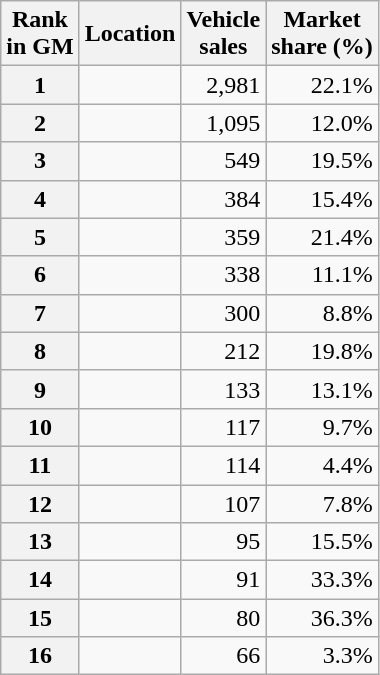<table class="wikitable sortable">
<tr>
<th>Rank<br>in GM</th>
<th>Location</th>
<th>Vehicle<br>sales</th>
<th>Market<br>share (%)</th>
</tr>
<tr>
<th>1</th>
<td></td>
<td align=right>2,981</td>
<td align=right>22.1%</td>
</tr>
<tr>
<th>2</th>
<td></td>
<td align=right>1,095</td>
<td align="right">12.0%</td>
</tr>
<tr>
<th>3</th>
<td></td>
<td align=right>549</td>
<td align=right>19.5%</td>
</tr>
<tr>
<th>4</th>
<td></td>
<td align=right>384</td>
<td align=right>15.4%</td>
</tr>
<tr>
<th>5</th>
<td></td>
<td align=right>359</td>
<td align=right>21.4%</td>
</tr>
<tr>
<th>6</th>
<td></td>
<td align=right>338</td>
<td align=right>11.1%</td>
</tr>
<tr>
<th>7</th>
<td></td>
<td align=right>300</td>
<td align=right>8.8%</td>
</tr>
<tr>
<th>8</th>
<td></td>
<td align=right>212</td>
<td align=right>19.8%</td>
</tr>
<tr>
<th>9</th>
<td></td>
<td align=right>133</td>
<td align=right>13.1%</td>
</tr>
<tr>
<th>10</th>
<td></td>
<td align=right>117</td>
<td align=right>9.7%</td>
</tr>
<tr>
<th>11</th>
<td></td>
<td align=right>114</td>
<td align=right>4.4%</td>
</tr>
<tr>
<th>12</th>
<td></td>
<td align=right>107</td>
<td align=right>7.8%</td>
</tr>
<tr>
<th>13</th>
<td></td>
<td align=right>95</td>
<td align=right>15.5%</td>
</tr>
<tr>
<th>14</th>
<td></td>
<td align=right>91</td>
<td align=right>33.3%</td>
</tr>
<tr>
<th>15</th>
<td></td>
<td align=right>80</td>
<td align=right>36.3%</td>
</tr>
<tr>
<th>16</th>
<td></td>
<td align="right">66</td>
<td align=right>3.3%</td>
</tr>
</table>
